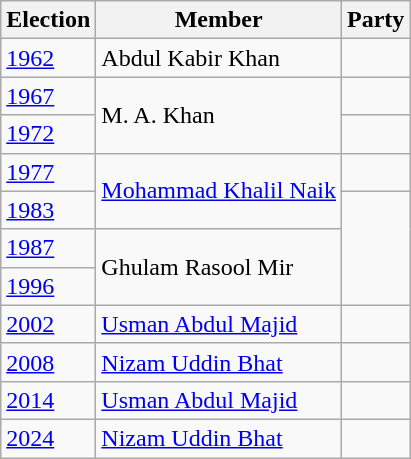<table class="wikitable sortable">
<tr>
<th>Election</th>
<th>Member</th>
<th colspan=2>Party</th>
</tr>
<tr>
<td><a href='#'>1962</a></td>
<td>Abdul Kabir Khan</td>
<td></td>
</tr>
<tr>
<td><a href='#'>1967</a></td>
<td rowspan=2>M. A. Khan</td>
<td></td>
</tr>
<tr>
<td><a href='#'>1972</a></td>
</tr>
<tr>
<td><a href='#'>1977</a></td>
<td rowspan=2><a href='#'>Mohammad Khalil Naik</a></td>
<td></td>
</tr>
<tr>
<td><a href='#'>1983</a></td>
</tr>
<tr>
<td><a href='#'>1987</a></td>
<td rowspan=2>Ghulam Rasool Mir</td>
</tr>
<tr>
<td><a href='#'>1996</a></td>
</tr>
<tr>
<td><a href='#'>2002</a></td>
<td><a href='#'>Usman Abdul Majid</a></td>
<td></td>
</tr>
<tr>
<td><a href='#'>2008</a></td>
<td><a href='#'>Nizam Uddin Bhat</a></td>
<td></td>
</tr>
<tr>
<td><a href='#'>2014</a></td>
<td><a href='#'>Usman Abdul Majid</a></td>
<td></td>
</tr>
<tr>
<td><a href='#'>2024</a></td>
<td><a href='#'>Nizam Uddin Bhat</a></td>
</tr>
</table>
